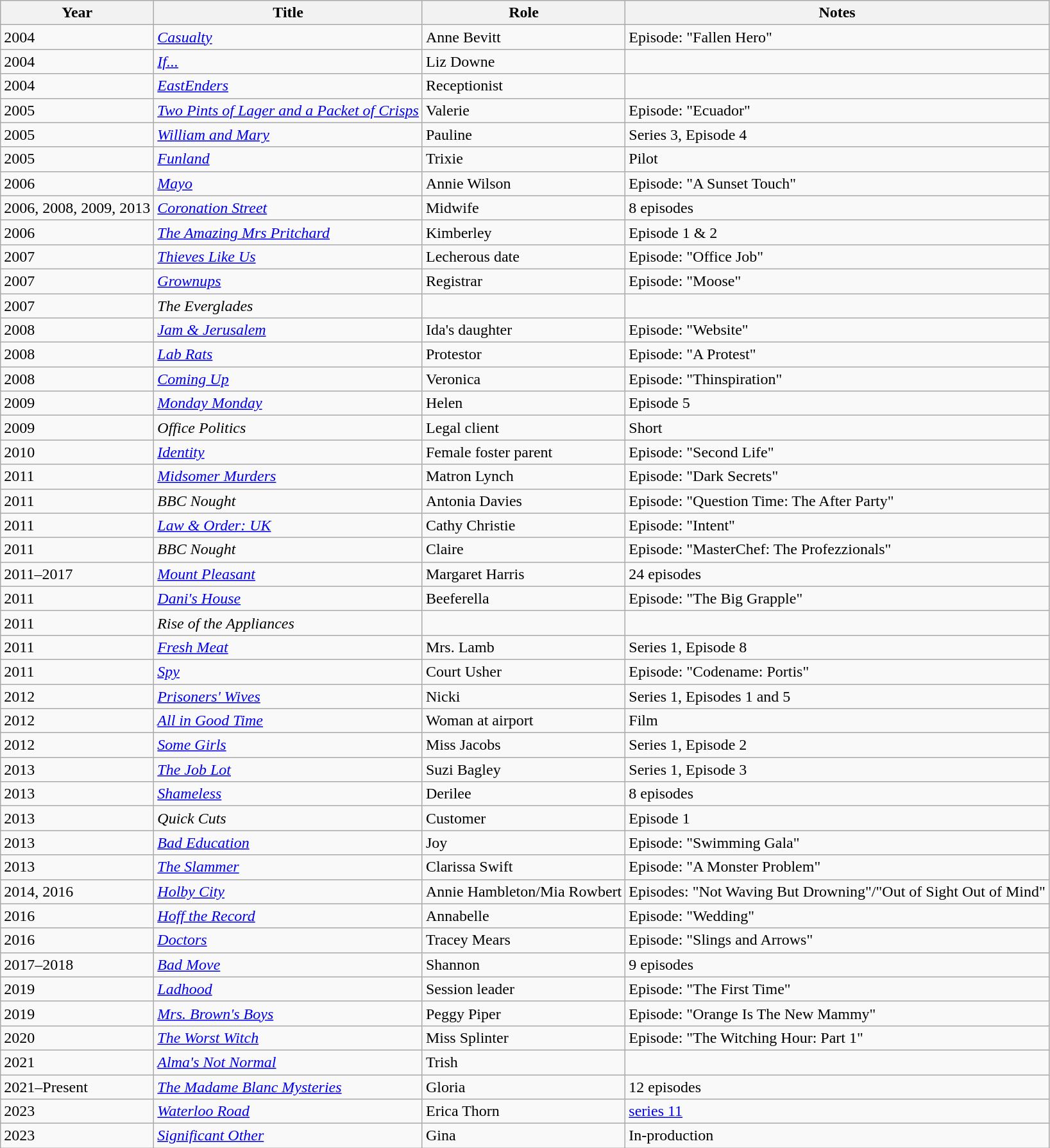<table class="wikitable sortable">
<tr>
<th>Year</th>
<th>Title</th>
<th>Role</th>
<th>Notes</th>
</tr>
<tr>
<td>2004</td>
<td><em><a href='#'>Casualty</a></em></td>
<td>Anne Bevitt</td>
<td>Episode: "Fallen Hero"</td>
</tr>
<tr>
<td>2004</td>
<td><em><a href='#'>If...</a></em></td>
<td>Liz Downe</td>
<td></td>
</tr>
<tr>
<td>2004</td>
<td><em><a href='#'>EastEnders</a></em></td>
<td>Receptionist</td>
<td></td>
</tr>
<tr>
<td>2005</td>
<td><em><a href='#'>Two Pints of Lager and a Packet of Crisps</a></em></td>
<td>Valerie</td>
<td>Episode: "Ecuador"</td>
</tr>
<tr>
<td>2005</td>
<td><em><a href='#'>William and Mary</a></em></td>
<td>Pauline</td>
<td>Series 3, Episode 4</td>
</tr>
<tr>
<td>2005</td>
<td><em><a href='#'>Funland</a></em></td>
<td>Trixie</td>
<td>Pilot</td>
</tr>
<tr>
<td>2006</td>
<td><em><a href='#'>Mayo</a></em></td>
<td>Annie Wilson</td>
<td>Episode: "A Sunset Touch"</td>
</tr>
<tr>
<td>2006, 2008, 2009, 2013</td>
<td><em><a href='#'>Coronation Street</a></em></td>
<td>Midwife</td>
<td>8 episodes</td>
</tr>
<tr>
<td>2006</td>
<td><em><a href='#'>The Amazing Mrs Pritchard</a></em></td>
<td>Kimberley</td>
<td>Episode 1 & 2</td>
</tr>
<tr>
<td>2007</td>
<td><em><a href='#'>Thieves Like Us</a></em></td>
<td>Lecherous date</td>
<td>Episode: "Office Job"</td>
</tr>
<tr>
<td>2007</td>
<td><em><a href='#'>Grownups</a></em></td>
<td>Registrar</td>
<td>Episode: "Moose"</td>
</tr>
<tr>
<td>2007</td>
<td><em>The Everglades</em></td>
<td></td>
<td></td>
</tr>
<tr>
<td>2008</td>
<td><em><a href='#'>Jam & Jerusalem</a></em></td>
<td>Ida's daughter</td>
<td>Episode: "Website"</td>
</tr>
<tr>
<td>2008</td>
<td><em><a href='#'>Lab Rats</a></em></td>
<td>Protestor</td>
<td>Episode: "A Protest"</td>
</tr>
<tr>
<td>2008</td>
<td><em><a href='#'>Coming Up</a></em></td>
<td>Veronica</td>
<td>Episode: "Thinspiration"</td>
</tr>
<tr>
<td>2009</td>
<td><em><a href='#'>Monday Monday</a></em></td>
<td>Helen</td>
<td>Episode 5</td>
</tr>
<tr>
<td>2009</td>
<td><em>Office Politics</em></td>
<td>Legal client</td>
<td>Short</td>
</tr>
<tr>
<td>2010</td>
<td><em><a href='#'>Identity</a></em></td>
<td>Female foster parent</td>
<td>Episode: "Second Life"</td>
</tr>
<tr>
<td>2011</td>
<td><em><a href='#'>Midsomer Murders</a></em></td>
<td>Matron Lynch</td>
<td>Episode: "Dark Secrets"</td>
</tr>
<tr>
<td>2011</td>
<td><em>BBC Nought</em></td>
<td>Antonia Davies</td>
<td>Episode: "Question Time: The After Party"</td>
</tr>
<tr>
<td>2011</td>
<td><em><a href='#'>Law & Order: UK</a></em></td>
<td>Cathy Christie</td>
<td>Episode: "Intent"</td>
</tr>
<tr>
<td>2011</td>
<td><em>BBC Nought</em></td>
<td>Claire</td>
<td>Episode: "MasterChef: The Profezzionals"</td>
</tr>
<tr>
<td>2011–2017</td>
<td><em><a href='#'>Mount Pleasant</a></em></td>
<td>Margaret Harris</td>
<td>24 episodes</td>
</tr>
<tr>
<td>2011</td>
<td><em><a href='#'>Dani's House</a></em></td>
<td>Beeferella</td>
<td>Episode: "The Big Grapple"</td>
</tr>
<tr>
<td>2011</td>
<td><em>Rise of the Appliances</em></td>
<td></td>
<td></td>
</tr>
<tr>
<td>2011</td>
<td><em><a href='#'>Fresh Meat</a></em></td>
<td>Mrs. Lamb</td>
<td>Series 1, Episode 8</td>
</tr>
<tr>
<td>2011</td>
<td><em><a href='#'>Spy</a></em></td>
<td>Court Usher</td>
<td>Episode: "Codename: Portis"</td>
</tr>
<tr>
<td>2012</td>
<td><em><a href='#'>Prisoners' Wives</a></em></td>
<td>Nicki</td>
<td>Series 1, Episodes 1 and 5</td>
</tr>
<tr>
<td>2012</td>
<td><em><a href='#'>All in Good Time</a></em></td>
<td>Woman at airport</td>
<td>Film</td>
</tr>
<tr>
<td>2012</td>
<td><em><a href='#'>Some Girls</a></em></td>
<td>Miss Jacobs</td>
<td>Series 1, Episode 2</td>
</tr>
<tr>
<td>2013</td>
<td><em><a href='#'>The Job Lot</a></em></td>
<td>Suzi Bagley</td>
<td>Series 1, Episode 3</td>
</tr>
<tr>
<td>2013</td>
<td><em><a href='#'>Shameless</a></em></td>
<td>Derilee</td>
<td>8 episodes</td>
</tr>
<tr>
<td>2013</td>
<td><em>Quick Cuts</em></td>
<td>Customer</td>
<td>Episode 1</td>
</tr>
<tr>
<td>2013</td>
<td><em><a href='#'>Bad Education</a></em></td>
<td>Joy</td>
<td>Episode: "Swimming Gala"</td>
</tr>
<tr>
<td>2013</td>
<td><em><a href='#'>The Slammer</a></em></td>
<td>Clarissa Swift</td>
<td>Episode: "A Monster Problem"</td>
</tr>
<tr>
<td>2014, 2016</td>
<td><em><a href='#'>Holby City</a></em></td>
<td>Annie Hambleton/Mia Rowbert</td>
<td>Episodes: "Not Waving But Drowning"/"Out of Sight Out of Mind"</td>
</tr>
<tr>
<td>2016</td>
<td><em><a href='#'>Hoff the Record</a></em></td>
<td>Annabelle</td>
<td>Episode: "Wedding"</td>
</tr>
<tr>
<td>2016</td>
<td><em><a href='#'>Doctors</a></em></td>
<td>Tracey Mears</td>
<td>Episode: "Slings and Arrows"</td>
</tr>
<tr>
<td>2017–2018</td>
<td><em><a href='#'>Bad Move</a></em></td>
<td>Shannon</td>
<td>9 episodes</td>
</tr>
<tr>
<td>2019</td>
<td><em><a href='#'>Ladhood</a></em></td>
<td>Session leader</td>
<td>Episode: "The First Time"</td>
</tr>
<tr>
<td>2019</td>
<td><em><a href='#'>Mrs. Brown's Boys</a></em></td>
<td>Peggy Piper</td>
<td>Episode: "Orange Is The New Mammy"</td>
</tr>
<tr>
<td>2020</td>
<td><em><a href='#'>The Worst Witch</a></em></td>
<td>Miss Splinter</td>
<td>Episode: "The Witching Hour: Part 1"</td>
</tr>
<tr>
<td>2021</td>
<td><em><a href='#'>Alma's Not Normal</a></em></td>
<td>Trish</td>
</tr>
<tr>
<td>2021–Present</td>
<td><em><a href='#'>The Madame Blanc Mysteries</a></em></td>
<td>Gloria</td>
<td>12 episodes</td>
</tr>
<tr>
<td>2023</td>
<td><em><a href='#'>Waterloo Road</a></em></td>
<td>Erica Thorn</td>
<td><a href='#'>series 11</a></td>
</tr>
<tr>
<td>2023</td>
<td><em><a href='#'>Significant Other</a></em></td>
<td>Gina</td>
<td>In-production</td>
</tr>
</table>
